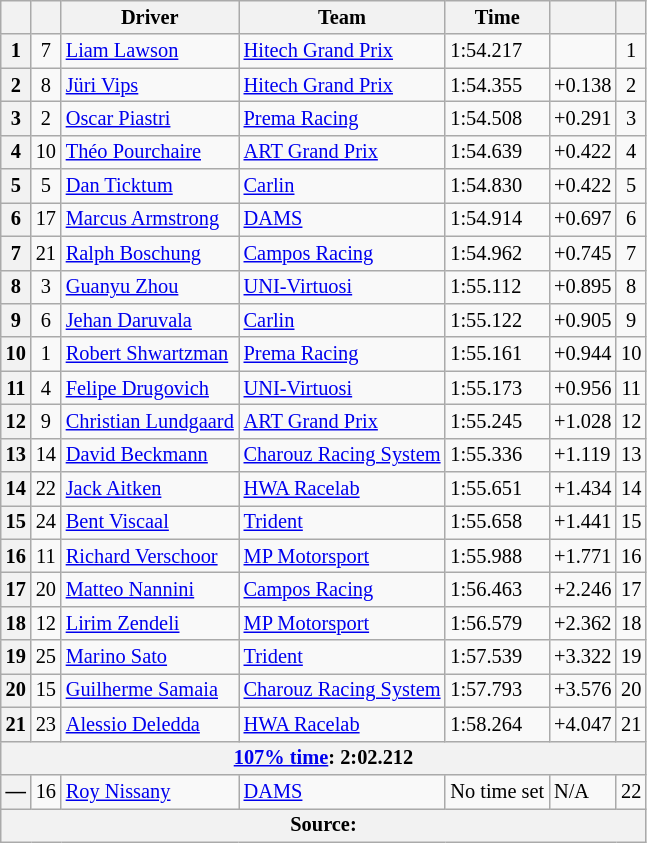<table class="wikitable" style="font-size:85%">
<tr>
<th scope="col"></th>
<th scope="col"></th>
<th scope="col">Driver</th>
<th scope="col">Team</th>
<th scope="col">Time</th>
<th scope="col"></th>
<th scope="col"></th>
</tr>
<tr>
<th scope="row">1</th>
<td align="center">7</td>
<td> <a href='#'>Liam Lawson</a></td>
<td><a href='#'>Hitech Grand Prix</a></td>
<td>1:54.217</td>
<td></td>
<td align="center">1</td>
</tr>
<tr>
<th scope="row">2</th>
<td align="center">8</td>
<td> <a href='#'>Jüri Vips</a></td>
<td><a href='#'>Hitech Grand Prix</a></td>
<td>1:54.355</td>
<td>+0.138</td>
<td align="center">2</td>
</tr>
<tr>
<th scope="row">3</th>
<td align="center">2</td>
<td> <a href='#'>Oscar Piastri</a></td>
<td><a href='#'>Prema Racing</a></td>
<td>1:54.508</td>
<td>+0.291</td>
<td align="center">3</td>
</tr>
<tr>
<th scope="row">4</th>
<td align="center">10</td>
<td> <a href='#'>Théo Pourchaire</a></td>
<td><a href='#'>ART Grand Prix</a></td>
<td>1:54.639</td>
<td>+0.422</td>
<td align="center">4</td>
</tr>
<tr>
<th scope="row">5</th>
<td align="center">5</td>
<td> <a href='#'>Dan Ticktum</a></td>
<td><a href='#'>Carlin</a></td>
<td>1:54.830</td>
<td>+0.422</td>
<td align="center">5</td>
</tr>
<tr>
<th scope="row">6</th>
<td align="center">17</td>
<td> <a href='#'>Marcus Armstrong</a></td>
<td><a href='#'>DAMS</a></td>
<td>1:54.914</td>
<td>+0.697</td>
<td align="center">6</td>
</tr>
<tr>
<th scope="row">7</th>
<td align="center">21</td>
<td> <a href='#'>Ralph Boschung</a></td>
<td><a href='#'>Campos Racing</a></td>
<td>1:54.962</td>
<td>+0.745</td>
<td align="center">7</td>
</tr>
<tr>
<th scope="row">8</th>
<td align="center">3</td>
<td> <a href='#'>Guanyu Zhou</a></td>
<td><a href='#'>UNI-Virtuosi</a></td>
<td>1:55.112</td>
<td>+0.895</td>
<td align="center">8</td>
</tr>
<tr>
<th scope="row">9</th>
<td align="center">6</td>
<td> <a href='#'>Jehan Daruvala</a></td>
<td><a href='#'>Carlin</a></td>
<td>1:55.122</td>
<td>+0.905</td>
<td align="center">9</td>
</tr>
<tr>
<th scope="row">10</th>
<td align="center">1</td>
<td> <a href='#'>Robert Shwartzman</a></td>
<td><a href='#'>Prema Racing</a></td>
<td>1:55.161</td>
<td>+0.944</td>
<td align="center">10</td>
</tr>
<tr>
<th scope="row">11</th>
<td align="center">4</td>
<td> <a href='#'>Felipe Drugovich</a></td>
<td><a href='#'>UNI-Virtuosi</a></td>
<td>1:55.173</td>
<td>+0.956</td>
<td align="center">11</td>
</tr>
<tr>
<th scope="row">12</th>
<td align="center">9</td>
<td> <a href='#'>Christian Lundgaard</a></td>
<td><a href='#'>ART Grand Prix</a></td>
<td>1:55.245</td>
<td>+1.028</td>
<td align="center">12</td>
</tr>
<tr>
<th scope="row">13</th>
<td align="center">14</td>
<td> <a href='#'>David Beckmann</a></td>
<td><a href='#'>Charouz Racing System</a></td>
<td>1:55.336</td>
<td>+1.119</td>
<td align="center">13</td>
</tr>
<tr>
<th scope="row">14</th>
<td align="center">22</td>
<td> <a href='#'>Jack Aitken</a></td>
<td><a href='#'>HWA Racelab</a></td>
<td>1:55.651</td>
<td>+1.434</td>
<td align="center">14</td>
</tr>
<tr>
<th scope="row">15</th>
<td align="center">24</td>
<td> <a href='#'>Bent Viscaal</a></td>
<td><a href='#'>Trident</a></td>
<td>1:55.658</td>
<td>+1.441</td>
<td align="center">15</td>
</tr>
<tr>
<th scope="row">16</th>
<td align="center">11</td>
<td> <a href='#'>Richard Verschoor</a></td>
<td><a href='#'>MP Motorsport</a></td>
<td>1:55.988</td>
<td>+1.771</td>
<td align="center">16</td>
</tr>
<tr>
<th scope="row">17</th>
<td align="center">20</td>
<td> <a href='#'>Matteo Nannini</a></td>
<td><a href='#'>Campos Racing</a></td>
<td>1:56.463</td>
<td>+2.246</td>
<td align="center">17</td>
</tr>
<tr>
<th scope="row">18</th>
<td align="center">12</td>
<td> <a href='#'>Lirim Zendeli</a></td>
<td><a href='#'>MP Motorsport</a></td>
<td>1:56.579</td>
<td>+2.362</td>
<td align="center">18</td>
</tr>
<tr>
<th scope="row">19</th>
<td align="center">25</td>
<td> <a href='#'>Marino Sato</a></td>
<td><a href='#'>Trident</a></td>
<td>1:57.539</td>
<td>+3.322</td>
<td align="center">19</td>
</tr>
<tr>
<th scope="row">20</th>
<td align="center">15</td>
<td> <a href='#'>Guilherme Samaia</a></td>
<td><a href='#'>Charouz Racing System</a></td>
<td>1:57.793</td>
<td>+3.576</td>
<td align="center">20</td>
</tr>
<tr>
<th scope="row">21</th>
<td align="center">23</td>
<td> <a href='#'>Alessio Deledda</a></td>
<td><a href='#'>HWA Racelab</a></td>
<td>1:58.264</td>
<td>+4.047</td>
<td align="center">21</td>
</tr>
<tr>
<th colspan="7"><a href='#'>107% time</a>: 2:02.212</th>
</tr>
<tr>
<th scope="row">—</th>
<td align="center">16</td>
<td> <a href='#'>Roy Nissany</a></td>
<td><a href='#'>DAMS</a></td>
<td>No time set</td>
<td>N/A</td>
<td align="center">22</td>
</tr>
<tr>
<th colspan="7">Source:</th>
</tr>
</table>
